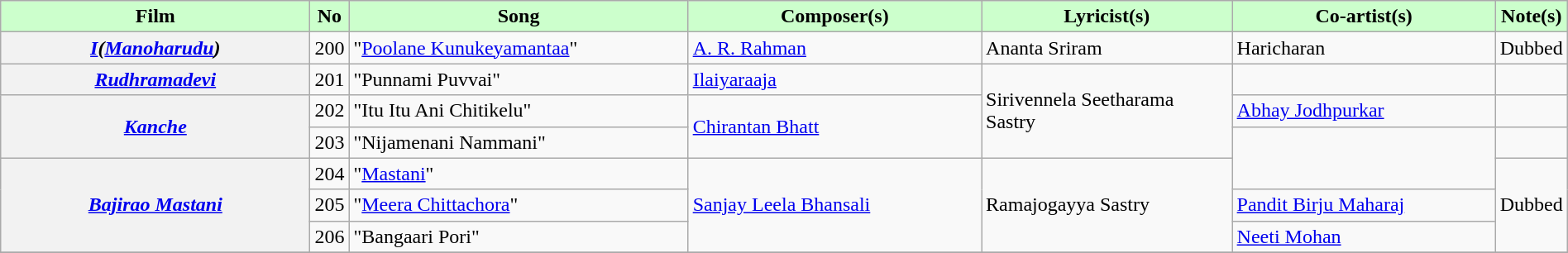<table class="wikitable plainrowheaders" width="100%" "textcolor:#000;">
<tr style="background:#cfc; text-align:center;">
<td scope="col" width=21%><strong>Film</strong></td>
<td><strong>No</strong></td>
<td scope="col" width=23%><strong>Song</strong></td>
<td scope="col" width=20%><strong>Composer(s)</strong></td>
<td scope="col" width=17%><strong>Lyricist(s)</strong></td>
<td scope="col" width=18%><strong>Co-artist(s)</strong></td>
<td><strong>Note(s)</strong></td>
</tr>
<tr>
<th><em><a href='#'>I</a>(<a href='#'>Manoharudu</a>)</em></th>
<td>200</td>
<td>"<a href='#'>Poolane Kunukeyamantaa</a>"</td>
<td><a href='#'>A. R. Rahman</a></td>
<td>Ananta Sriram</td>
<td>Haricharan</td>
<td>Dubbed</td>
</tr>
<tr>
<th><em><a href='#'>Rudhramadevi</a></em></th>
<td>201</td>
<td>"Punnami Puvvai"</td>
<td><a href='#'>Ilaiyaraaja</a></td>
<td rowspan="3">Sirivennela Seetharama Sastry</td>
<td></td>
<td></td>
</tr>
<tr>
<th rowspan="2"><em><a href='#'>Kanche</a></em></th>
<td>202</td>
<td>"Itu Itu Ani Chitikelu"</td>
<td rowspan="2"><a href='#'>Chirantan Bhatt</a></td>
<td><a href='#'>Abhay Jodhpurkar</a></td>
<td></td>
</tr>
<tr>
<td>203</td>
<td>"Nijamenani Nammani"</td>
<td rowspan="2"></td>
<td></td>
</tr>
<tr>
<th rowspan="3"><em><a href='#'>Bajirao Mastani</a></em></th>
<td>204</td>
<td>"<a href='#'>Mastani</a>"</td>
<td rowspan="3"><a href='#'>Sanjay Leela Bhansali</a></td>
<td rowspan="3">Ramajogayya Sastry</td>
<td rowspan="3">Dubbed</td>
</tr>
<tr>
<td>205</td>
<td>"<a href='#'>Meera Chittachora</a>"</td>
<td><a href='#'>Pandit Birju Maharaj</a></td>
</tr>
<tr>
<td>206</td>
<td>"Bangaari Pori"</td>
<td><a href='#'>Neeti Mohan</a></td>
</tr>
<tr>
</tr>
</table>
